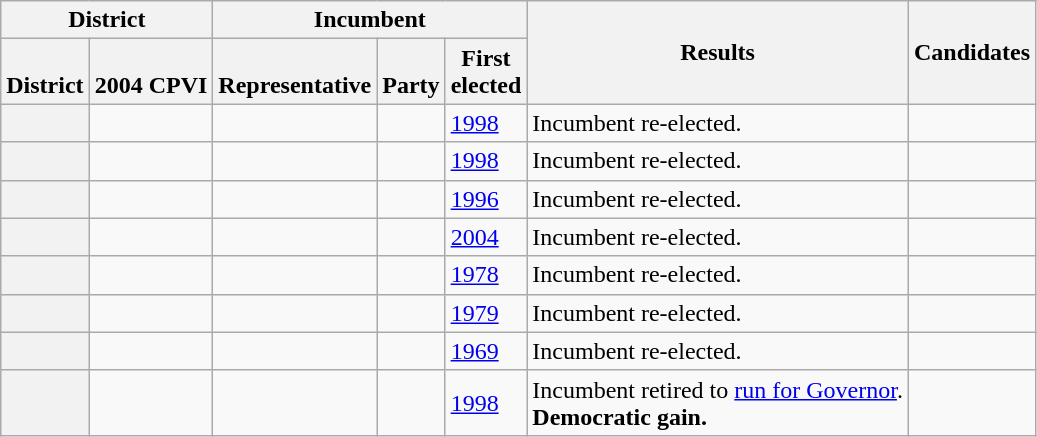<table class="wikitable sortable">
<tr>
<th colspan=2>District</th>
<th colspan=3>Incumbent</th>
<th rowspan=2>Results</th>
<th rowspan=2>Candidates</th>
</tr>
<tr valign=bottom>
<th>District</th>
<th>2004 CPVI</th>
<th>Representative</th>
<th>Party</th>
<th>First<br>elected</th>
</tr>
<tr>
<th></th>
<td></td>
<td></td>
<td></td>
<td><a href='#'>1998</a></td>
<td>Incumbent re-elected.</td>
<td nowrap></td>
</tr>
<tr>
<th></th>
<td></td>
<td></td>
<td></td>
<td><a href='#'>1998</a></td>
<td>Incumbent re-elected.</td>
<td nowrap></td>
</tr>
<tr>
<th></th>
<td></td>
<td></td>
<td></td>
<td><a href='#'>1996</a></td>
<td>Incumbent re-elected.</td>
<td nowrap></td>
</tr>
<tr>
<th></th>
<td></td>
<td></td>
<td></td>
<td><a href='#'>2004</a></td>
<td>Incumbent re-elected.</td>
<td nowrap></td>
</tr>
<tr>
<th></th>
<td></td>
<td></td>
<td></td>
<td><a href='#'>1978</a></td>
<td>Incumbent re-elected.</td>
<td nowrap></td>
</tr>
<tr>
<th></th>
<td></td>
<td></td>
<td></td>
<td><a href='#'>1979</a></td>
<td>Incumbent re-elected.</td>
<td nowrap></td>
</tr>
<tr>
<th></th>
<td></td>
<td></td>
<td></td>
<td><a href='#'>1969</a></td>
<td>Incumbent re-elected.</td>
<td nowrap></td>
</tr>
<tr>
<th></th>
<td></td>
<td></td>
<td></td>
<td><a href='#'>1998</a></td>
<td>Incumbent retired to <a href='#'>run for Governor</a>.<br><strong>Democratic gain.</strong></td>
<td nowrap></td>
</tr>
</table>
